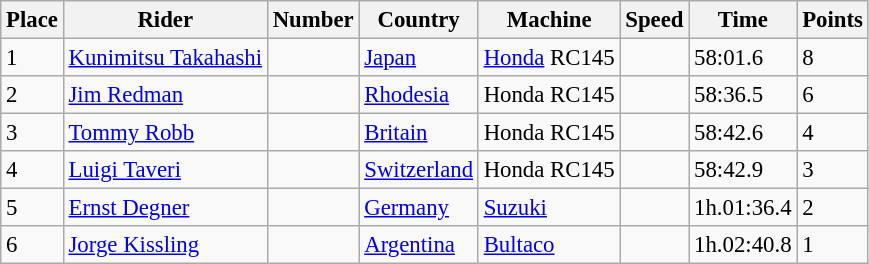<table class="wikitable" style="font-size: 95%;">
<tr>
<th>Place</th>
<th>Rider</th>
<th>Number</th>
<th>Country</th>
<th>Machine</th>
<th>Speed</th>
<th>Time</th>
<th>Points</th>
</tr>
<tr>
<td>1</td>
<td> <a href='#'>Kunimitsu Takahashi</a></td>
<td></td>
<td><a href='#'>Japan</a></td>
<td><a href='#'>Honda</a> RC145</td>
<td></td>
<td>58:01.6</td>
<td>8</td>
</tr>
<tr>
<td>2</td>
<td> <a href='#'>Jim Redman</a></td>
<td></td>
<td><a href='#'>Rhodesia</a></td>
<td>Honda RC145</td>
<td></td>
<td>58:36.5</td>
<td>6</td>
</tr>
<tr>
<td>3</td>
<td> <a href='#'>Tommy Robb</a></td>
<td></td>
<td><a href='#'>Britain</a></td>
<td>Honda RC145</td>
<td></td>
<td>58:42.6</td>
<td>4</td>
</tr>
<tr>
<td>4</td>
<td> <a href='#'>Luigi Taveri</a></td>
<td></td>
<td><a href='#'>Switzerland</a></td>
<td>Honda RC145</td>
<td></td>
<td>58:42.9</td>
<td>3</td>
</tr>
<tr>
<td>5</td>
<td>  <a href='#'>Ernst Degner</a></td>
<td></td>
<td><a href='#'>Germany</a></td>
<td><a href='#'>Suzuki</a></td>
<td></td>
<td>1h.01:36.4</td>
<td>2</td>
</tr>
<tr>
<td>6</td>
<td> <a href='#'>Jorge Kissling</a></td>
<td></td>
<td><a href='#'>Argentina</a></td>
<td><a href='#'>Bultaco</a></td>
<td></td>
<td>1h.02:40.8</td>
<td>1</td>
</tr>
</table>
